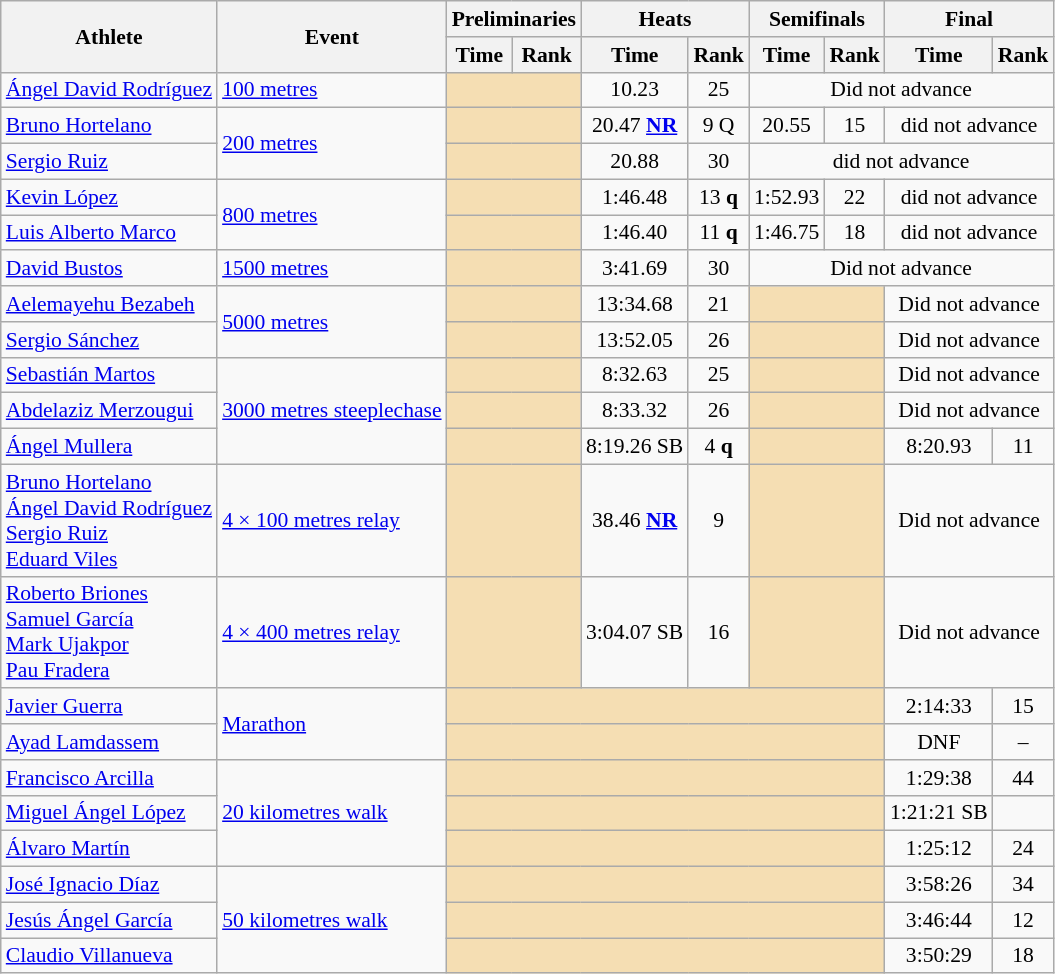<table class=wikitable style="font-size:90%;">
<tr>
<th rowspan="2">Athlete</th>
<th rowspan="2">Event</th>
<th colspan="2">Preliminaries</th>
<th colspan="2">Heats</th>
<th colspan="2">Semifinals</th>
<th colspan="2">Final</th>
</tr>
<tr>
<th>Time</th>
<th>Rank</th>
<th>Time</th>
<th>Rank</th>
<th>Time</th>
<th>Rank</th>
<th>Time</th>
<th>Rank</th>
</tr>
<tr style="border-top: single;">
<td><a href='#'>Ángel David Rodríguez</a></td>
<td><a href='#'>100 metres</a></td>
<td colspan= 2 bgcolor="wheat"></td>
<td align=center>10.23</td>
<td align=center>25</td>
<td align=center colspan= 4>Did not advance</td>
</tr>
<tr style="border-top: single;">
<td><a href='#'>Bruno Hortelano</a></td>
<td align=left rowspan=2><a href='#'>200 metres</a></td>
<td colspan= 2 bgcolor="wheat"></td>
<td align=center>20.47 <strong><a href='#'>NR</a></strong></td>
<td align=center>9 Q</td>
<td align=center>20.55</td>
<td align=center>15</td>
<td align=center colspan=2>did not advance</td>
</tr>
<tr style="border-top: single;">
<td><a href='#'>Sergio Ruiz</a></td>
<td colspan= 2 bgcolor="wheat"></td>
<td align=center>20.88</td>
<td align=center>30</td>
<td align=center colspan=4>did not advance</td>
</tr>
<tr style="border-top: single;">
<td><a href='#'>Kevin López</a></td>
<td align=left rowspan=2><a href='#'>800 metres</a></td>
<td colspan= 2 bgcolor="wheat"></td>
<td align=center>1:46.48</td>
<td align=center>13 <strong>q</strong></td>
<td align=center>1:52.93</td>
<td align=center>22</td>
<td align=center colspan=2>did not advance</td>
</tr>
<tr style="border-top: single;">
<td><a href='#'>Luis Alberto Marco</a></td>
<td colspan= 2 bgcolor="wheat"></td>
<td align=center>1:46.40</td>
<td align=center>11 <strong>q</strong></td>
<td align=center>1:46.75</td>
<td align=center>18</td>
<td align=center colspan=2>did not advance</td>
</tr>
<tr style="border-top: single;">
<td><a href='#'>David Bustos</a></td>
<td><a href='#'>1500 metres</a></td>
<td colspan= 2 bgcolor="wheat"></td>
<td align=center>3:41.69</td>
<td align=center>30</td>
<td align=center colspan = 4>Did not advance</td>
</tr>
<tr style="border-top: single;">
<td><a href='#'>Aelemayehu Bezabeh</a></td>
<td align=left rowspan=2><a href='#'>5000 metres</a></td>
<td colspan= 2 bgcolor="wheat"></td>
<td align=center>13:34.68</td>
<td align=center>21</td>
<td colspan= 2 bgcolor="wheat"></td>
<td align=center colspan = 2>Did not advance</td>
</tr>
<tr style="border-top: single;">
<td><a href='#'>Sergio Sánchez</a></td>
<td colspan= 2 bgcolor="wheat"></td>
<td align=center>13:52.05</td>
<td align=center>26</td>
<td colspan= 2 bgcolor="wheat"></td>
<td align=center colspan = 2>Did not advance</td>
</tr>
<tr style="border-top: single;">
<td><a href='#'>Sebastián Martos</a></td>
<td align=left rowspan=3><a href='#'>3000 metres steeplechase</a></td>
<td colspan= 2 bgcolor="wheat"></td>
<td align=center>8:32.63</td>
<td align=center>25</td>
<td colspan= 2 bgcolor="wheat"></td>
<td align=center colspan= 2>Did not advance</td>
</tr>
<tr style="border-top: single;">
<td><a href='#'>Abdelaziz Merzougui</a></td>
<td colspan= 2 bgcolor="wheat"></td>
<td align=center>8:33.32</td>
<td align=center>26</td>
<td colspan= 2 bgcolor="wheat"></td>
<td align=center colspan= 2>Did not advance</td>
</tr>
<tr style="border-top: single;">
<td><a href='#'>Ángel Mullera</a></td>
<td colspan= 2 bgcolor="wheat"></td>
<td align=center>8:19.26 SB</td>
<td align=center>4 <strong>q</strong></td>
<td colspan= 2 bgcolor="wheat"></td>
<td align=center>8:20.93</td>
<td align=center>11</td>
</tr>
<tr style="border-top: single;">
<td><a href='#'>Bruno Hortelano</a><br><a href='#'>Ángel David Rodríguez</a><br><a href='#'>Sergio Ruiz</a><br><a href='#'>Eduard Viles</a></td>
<td><a href='#'>4 × 100 metres relay</a></td>
<td colspan= 2 bgcolor="wheat"></td>
<td align=center>38.46 <strong><a href='#'>NR</a></strong></td>
<td align=center>9</td>
<td colspan= 2 bgcolor="wheat"></td>
<td align=center colspan= 2>Did not advance</td>
</tr>
<tr style="border-top: single;">
<td><a href='#'>Roberto Briones</a><br><a href='#'>Samuel García</a><br><a href='#'>Mark Ujakpor</a><br><a href='#'>Pau Fradera</a></td>
<td><a href='#'>4 × 400 metres relay</a></td>
<td colspan= 2 bgcolor="wheat"></td>
<td align=center>3:04.07 SB</td>
<td align=center>16</td>
<td colspan= 2 bgcolor="wheat"></td>
<td align=center colspan= 2>Did not advance</td>
</tr>
<tr style="border-top: single;">
<td><a href='#'>Javier Guerra</a></td>
<td align=left rowspan=2><a href='#'>Marathon</a></td>
<td colspan= 6 bgcolor="wheat"></td>
<td align=center>2:14:33</td>
<td align=center>15</td>
</tr>
<tr style="border-top: single;">
<td><a href='#'>Ayad Lamdassem</a></td>
<td colspan= 6 bgcolor="wheat"></td>
<td align=center>DNF</td>
<td align=center>–</td>
</tr>
<tr style="border-top: single;">
<td><a href='#'>Francisco Arcilla</a></td>
<td align=left rowspan=3><a href='#'>20 kilometres walk</a></td>
<td colspan= 6 bgcolor="wheat"></td>
<td align=center>1:29:38</td>
<td align=center>44</td>
</tr>
<tr style="border-top: single;">
<td><a href='#'>Miguel Ángel López</a></td>
<td colspan= 6 bgcolor="wheat"></td>
<td align=center>1:21:21 SB</td>
<td align=center></td>
</tr>
<tr style="border-top: single;">
<td><a href='#'>Álvaro Martín</a></td>
<td colspan= 6 bgcolor="wheat"></td>
<td align=center>1:25:12</td>
<td align=center>24</td>
</tr>
<tr style="border-top: single;">
<td><a href='#'>José Ignacio Díaz</a></td>
<td align=left rowspan=3><a href='#'>50 kilometres walk</a></td>
<td colspan= 6 bgcolor="wheat"></td>
<td align=center>3:58:26</td>
<td align=center>34</td>
</tr>
<tr style="border-top: single;">
<td><a href='#'>Jesús Ángel García</a></td>
<td colspan= 6 bgcolor="wheat"></td>
<td align=center>3:46:44</td>
<td align=center>12</td>
</tr>
<tr style="border-top: single;">
<td><a href='#'>Claudio Villanueva</a></td>
<td colspan= 6 bgcolor="wheat"></td>
<td align=center>3:50:29</td>
<td align=center>18</td>
</tr>
</table>
